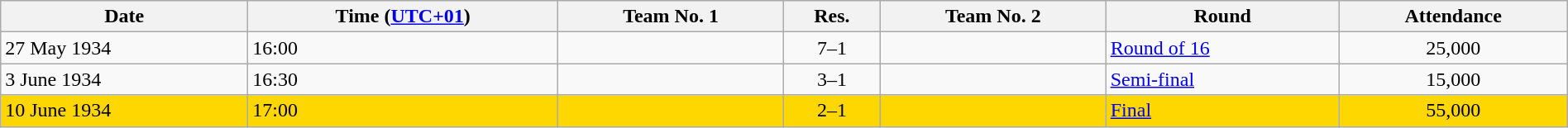<table class="wikitable" style="text-align:left; width:100%;">
<tr>
<th>Date</th>
<th>Time (<a href='#'>UTC+01</a>)</th>
<th>Team No. 1</th>
<th>Res.</th>
<th>Team No. 2</th>
<th>Round</th>
<th>Attendance</th>
</tr>
<tr>
<td>27 May 1934</td>
<td>16:00</td>
<td><strong></strong></td>
<td style="text-align:center;">7–1</td>
<td></td>
<td><a href='#'>Round of 16</a></td>
<td style="text-align:center;">25,000</td>
</tr>
<tr>
<td>3 June 1934</td>
<td>16:30</td>
<td><strong></strong></td>
<td style="text-align:center;">3–1</td>
<td></td>
<td><a href='#'>Semi-final</a></td>
<td style="text-align:center;">15,000</td>
</tr>
<tr style="background:gold;">
<td>10 June 1934</td>
<td>17:00</td>
<td><strong></strong></td>
<td style="text-align:center;">2–1 </td>
<td></td>
<td><a href='#'>Final</a></td>
<td style="text-align:center;">55,000</td>
</tr>
</table>
